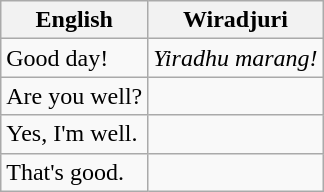<table class="wikitable">
<tr>
<th>English</th>
<th>Wiradjuri</th>
</tr>
<tr>
<td>Good day!</td>
<td><em>Yiradhu marang!</em></td>
</tr>
<tr>
<td>Are you well?</td>
<td></td>
</tr>
<tr>
<td>Yes, I'm well.</td>
<td></td>
</tr>
<tr>
<td>That's good.</td>
<td></td>
</tr>
</table>
